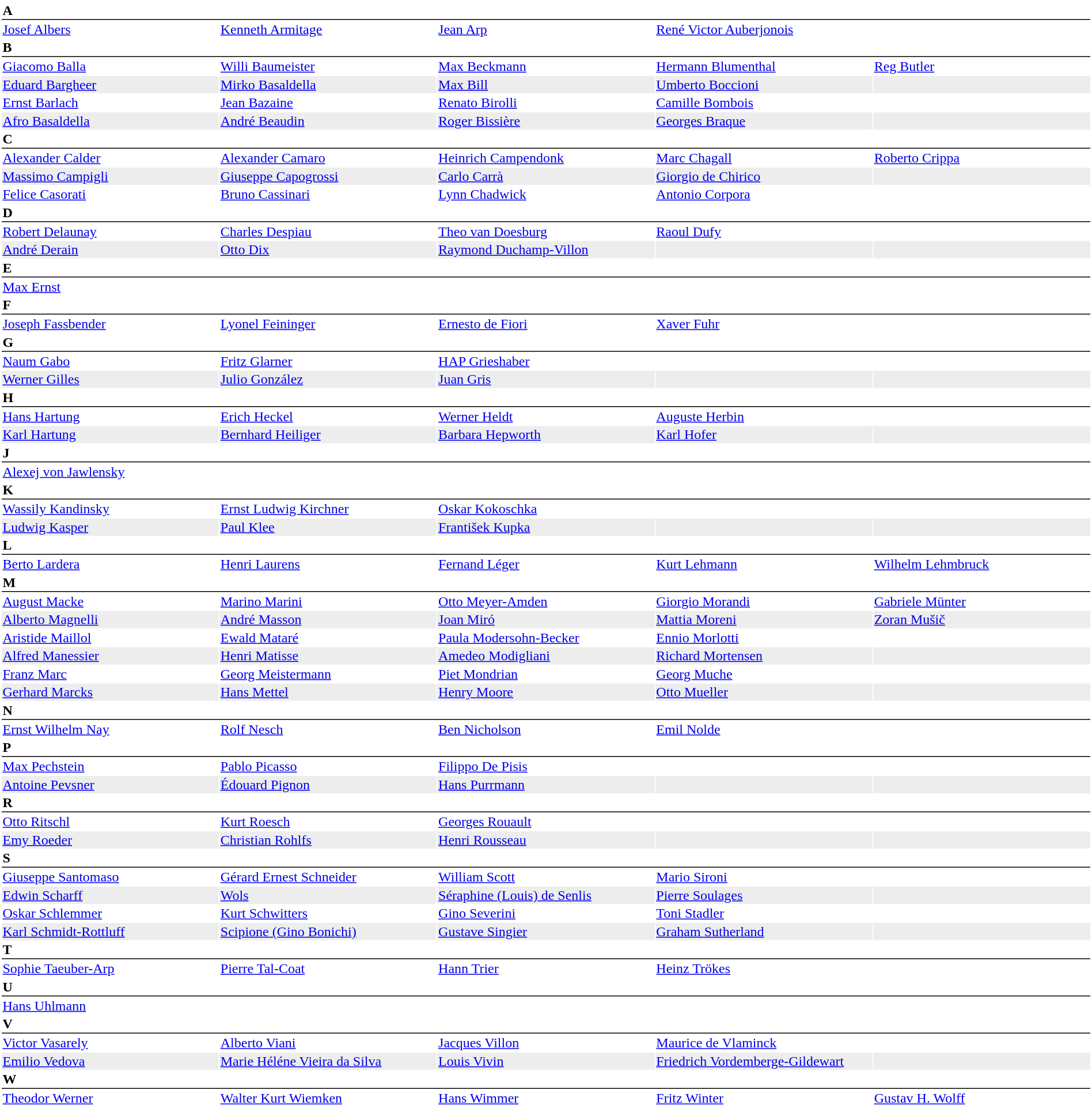<table style="border: 1px solid #ffffff; background: #ffffff" cellspacing="1" cellpadding="1" width="100%">
<tr>
<td colspan="5" style="border-bottom:1px solid #000"><strong>A</strong></td>
</tr>
<tr>
<td width="20%"><a href='#'>Josef Albers</a></td>
<td width="20%"><a href='#'>Kenneth Armitage</a></td>
<td width="20%"><a href='#'>Jean Arp</a></td>
<td width="20%"><a href='#'>René Victor Auberjonois</a></td>
<td width="20%"></td>
</tr>
<tr>
<td colspan="5" style="border-bottom:1px solid #000"><strong>B</strong></td>
</tr>
<tr>
<td><a href='#'>Giacomo Balla</a></td>
<td><a href='#'>Willi Baumeister</a></td>
<td><a href='#'>Max Beckmann</a></td>
<td><a href='#'>Hermann Blumenthal</a></td>
<td><a href='#'>Reg Butler</a></td>
</tr>
<tr style="background:#ededed;">
<td><a href='#'>Eduard Bargheer</a></td>
<td><a href='#'>Mirko Basaldella</a></td>
<td><a href='#'>Max Bill</a></td>
<td><a href='#'>Umberto Boccioni</a></td>
<td></td>
</tr>
<tr>
<td><a href='#'>Ernst Barlach</a></td>
<td><a href='#'>Jean Bazaine</a></td>
<td><a href='#'>Renato Birolli</a></td>
<td><a href='#'>Camille Bombois</a></td>
<td></td>
</tr>
<tr style="background:#ededed;">
<td><a href='#'>Afro Basaldella</a></td>
<td><a href='#'>André Beaudin</a></td>
<td><a href='#'>Roger Bissière</a></td>
<td><a href='#'>Georges Braque</a></td>
<td></td>
</tr>
<tr>
<td colspan="5" style="border-bottom:1px solid #000"><strong>C</strong></td>
</tr>
<tr>
<td><a href='#'>Alexander Calder</a></td>
<td><a href='#'>Alexander Camaro</a></td>
<td><a href='#'>Heinrich Campendonk</a></td>
<td><a href='#'>Marc Chagall</a></td>
<td><a href='#'>Roberto Crippa</a></td>
</tr>
<tr style="background:#ededed;">
<td><a href='#'>Massimo Campigli</a></td>
<td><a href='#'>Giuseppe Capogrossi</a></td>
<td><a href='#'>Carlo Carrà</a></td>
<td><a href='#'>Giorgio de Chirico</a></td>
<td></td>
</tr>
<tr>
<td><a href='#'>Felice Casorati</a></td>
<td><a href='#'>Bruno Cassinari</a></td>
<td><a href='#'>Lynn Chadwick</a></td>
<td><a href='#'>Antonio Corpora</a></td>
<td></td>
</tr>
<tr>
<td colspan="5" style="border-bottom:1px solid #000"><strong>D</strong></td>
</tr>
<tr>
<td><a href='#'>Robert Delaunay</a></td>
<td><a href='#'>Charles Despiau</a></td>
<td><a href='#'>Theo van Doesburg</a></td>
<td><a href='#'>Raoul Dufy</a></td>
<td></td>
</tr>
<tr style="background:#ededed;">
<td><a href='#'>André Derain</a></td>
<td><a href='#'>Otto Dix</a></td>
<td><a href='#'>Raymond Duchamp-Villon</a></td>
<td></td>
<td></td>
</tr>
<tr>
<td colspan="5" style="border-bottom:1px solid #000"><strong>E</strong></td>
</tr>
<tr>
<td><a href='#'>Max Ernst</a></td>
<td></td>
<td></td>
<td></td>
<td></td>
</tr>
<tr>
<td colspan="5" style="border-bottom:1px solid #000"><strong>F</strong></td>
</tr>
<tr>
<td><a href='#'>Joseph Fassbender</a></td>
<td><a href='#'>Lyonel Feininger</a></td>
<td><a href='#'>Ernesto de Fiori</a></td>
<td><a href='#'>Xaver Fuhr</a></td>
<td></td>
</tr>
<tr>
<td colspan="5" style="border-bottom:1px solid #000"><strong>G</strong></td>
</tr>
<tr>
<td><a href='#'>Naum Gabo</a></td>
<td><a href='#'>Fritz Glarner</a></td>
<td><a href='#'>HAP Grieshaber</a></td>
<td></td>
<td></td>
</tr>
<tr style="background:#ededed;">
<td><a href='#'>Werner Gilles</a></td>
<td><a href='#'>Julio González</a></td>
<td><a href='#'>Juan Gris</a></td>
<td></td>
<td></td>
</tr>
<tr>
<td colspan="5" style="border-bottom:1px solid #000"><strong>H</strong></td>
</tr>
<tr>
<td><a href='#'>Hans Hartung</a></td>
<td><a href='#'>Erich Heckel</a></td>
<td><a href='#'>Werner Heldt</a></td>
<td><a href='#'>Auguste Herbin</a></td>
<td></td>
</tr>
<tr style="background:#ededed;">
<td><a href='#'>Karl Hartung</a></td>
<td><a href='#'>Bernhard Heiliger</a></td>
<td><a href='#'>Barbara Hepworth</a></td>
<td><a href='#'>Karl Hofer</a></td>
<td></td>
</tr>
<tr>
<td colspan="5" style="border-bottom:1px solid #000"><strong>J</strong></td>
</tr>
<tr>
<td><a href='#'>Alexej von Jawlensky</a></td>
<td></td>
<td></td>
<td></td>
<td></td>
</tr>
<tr>
<td colspan="5" style="border-bottom:1px solid #000"><strong>K</strong></td>
</tr>
<tr>
<td><a href='#'>Wassily Kandinsky</a></td>
<td><a href='#'>Ernst Ludwig Kirchner</a></td>
<td><a href='#'>Oskar Kokoschka</a></td>
<td></td>
<td></td>
</tr>
<tr style="background:#ededed;">
<td><a href='#'>Ludwig Kasper</a></td>
<td><a href='#'>Paul Klee</a></td>
<td><a href='#'>František Kupka</a></td>
<td></td>
<td></td>
</tr>
<tr>
<td colspan="5" style="border-bottom:1px solid #000"><strong>L</strong></td>
</tr>
<tr>
<td><a href='#'>Berto Lardera</a></td>
<td><a href='#'>Henri Laurens</a></td>
<td><a href='#'>Fernand Léger</a></td>
<td><a href='#'>Kurt Lehmann</a></td>
<td><a href='#'>Wilhelm Lehmbruck</a></td>
</tr>
<tr>
<td colspan="5" style="border-bottom:1px solid #000"><strong>M</strong></td>
</tr>
<tr>
<td><a href='#'>August Macke</a></td>
<td><a href='#'>Marino Marini</a></td>
<td><a href='#'>Otto Meyer-Amden</a></td>
<td><a href='#'>Giorgio Morandi</a></td>
<td><a href='#'>Gabriele Münter</a></td>
</tr>
<tr style="background:#ededed;">
<td><a href='#'>Alberto Magnelli</a></td>
<td><a href='#'>André Masson</a></td>
<td><a href='#'>Joan Miró</a></td>
<td><a href='#'>Mattia Moreni</a></td>
<td><a href='#'>Zoran Mušič</a></td>
</tr>
<tr>
<td><a href='#'>Aristide Maillol</a></td>
<td><a href='#'>Ewald Mataré</a></td>
<td><a href='#'>Paula Modersohn-Becker</a></td>
<td><a href='#'>Ennio Morlotti</a></td>
<td></td>
</tr>
<tr style="background:#ededed;">
<td><a href='#'>Alfred Manessier</a></td>
<td><a href='#'>Henri Matisse</a></td>
<td><a href='#'>Amedeo Modigliani</a></td>
<td><a href='#'>Richard Mortensen</a></td>
<td></td>
</tr>
<tr>
<td><a href='#'>Franz Marc</a></td>
<td><a href='#'>Georg Meistermann</a></td>
<td><a href='#'>Piet Mondrian</a></td>
<td><a href='#'>Georg Muche</a></td>
<td></td>
</tr>
<tr style="background:#ededed;">
<td><a href='#'>Gerhard Marcks</a></td>
<td><a href='#'>Hans Mettel</a></td>
<td><a href='#'>Henry Moore</a></td>
<td><a href='#'>Otto Mueller</a></td>
<td></td>
</tr>
<tr>
<td colspan="5" style="border-bottom:1px solid #000"><strong>N</strong></td>
</tr>
<tr>
<td><a href='#'>Ernst Wilhelm Nay</a></td>
<td><a href='#'>Rolf Nesch</a></td>
<td><a href='#'>Ben Nicholson</a></td>
<td><a href='#'>Emil Nolde</a></td>
<td></td>
</tr>
<tr>
<td colspan="5" style="border-bottom:1px solid #000"><strong>P</strong></td>
</tr>
<tr>
<td><a href='#'>Max Pechstein</a></td>
<td><a href='#'>Pablo Picasso</a></td>
<td><a href='#'>Filippo De Pisis</a></td>
<td></td>
<td></td>
</tr>
<tr style="background:#ededed;">
<td><a href='#'>Antoine Pevsner</a></td>
<td><a href='#'>Édouard Pignon</a></td>
<td><a href='#'>Hans Purrmann</a></td>
<td></td>
<td></td>
</tr>
<tr>
<td colspan="5" style="border-bottom:1px solid #000"><strong>R</strong></td>
</tr>
<tr>
<td><a href='#'>Otto Ritschl</a></td>
<td><a href='#'>Kurt Roesch</a></td>
<td><a href='#'>Georges Rouault</a></td>
<td></td>
<td></td>
</tr>
<tr style="background:#ededed;">
<td><a href='#'>Emy Roeder</a></td>
<td><a href='#'>Christian Rohlfs</a></td>
<td><a href='#'>Henri Rousseau</a></td>
<td></td>
<td></td>
</tr>
<tr>
<td colspan="5" style="border-bottom:1px solid #000"><strong>S</strong></td>
</tr>
<tr>
<td><a href='#'>Giuseppe Santomaso</a></td>
<td><a href='#'>Gérard Ernest Schneider</a></td>
<td><a href='#'>William Scott</a></td>
<td><a href='#'>Mario Sironi</a></td>
<td></td>
</tr>
<tr style="background:#ededed;">
<td><a href='#'>Edwin Scharff</a></td>
<td><a href='#'>Wols</a></td>
<td><a href='#'>Séraphine (Louis) de Senlis</a></td>
<td><a href='#'>Pierre Soulages</a></td>
<td></td>
</tr>
<tr>
<td><a href='#'>Oskar Schlemmer</a></td>
<td><a href='#'>Kurt Schwitters</a></td>
<td><a href='#'>Gino Severini</a></td>
<td><a href='#'>Toni Stadler</a></td>
<td></td>
</tr>
<tr style="background:#ededed;">
<td><a href='#'>Karl Schmidt-Rottluff</a></td>
<td><a href='#'>Scipione (Gino Bonichi)</a></td>
<td><a href='#'>Gustave Singier</a></td>
<td><a href='#'>Graham Sutherland</a></td>
<td></td>
</tr>
<tr>
<td colspan="5" style="border-bottom:1px solid #000"><strong>T</strong></td>
</tr>
<tr>
<td><a href='#'>Sophie Taeuber-Arp</a></td>
<td><a href='#'>Pierre Tal-Coat</a></td>
<td><a href='#'>Hann Trier</a></td>
<td><a href='#'>Heinz Trökes</a></td>
<td></td>
</tr>
<tr>
<td colspan="5" style="border-bottom:1px solid #000" style="border-bottom:1px solid #000"><strong>U</strong></td>
</tr>
<tr>
<td><a href='#'>Hans Uhlmann</a></td>
<td></td>
<td></td>
<td></td>
<td></td>
</tr>
<tr>
<td colspan="5" style="border-bottom:1px solid #000"><strong>V</strong></td>
</tr>
<tr>
<td><a href='#'>Victor Vasarely</a></td>
<td><a href='#'>Alberto Viani</a></td>
<td><a href='#'>Jacques Villon</a></td>
<td><a href='#'>Maurice de Vlaminck</a></td>
<td></td>
</tr>
<tr style="background:#ededed;">
<td><a href='#'>Emilio Vedova</a></td>
<td><a href='#'>Marie Héléne Vieira da Silva</a></td>
<td><a href='#'>Louis Vivin</a></td>
<td><a href='#'>Friedrich Vordemberge-Gildewart</a></td>
<td></td>
</tr>
<tr>
<td colspan="5" style="border-bottom:1px solid #000"><strong>W</strong></td>
</tr>
<tr>
<td><a href='#'>Theodor Werner</a></td>
<td><a href='#'>Walter Kurt Wiemken</a></td>
<td><a href='#'>Hans Wimmer</a></td>
<td><a href='#'>Fritz Winter</a></td>
<td><a href='#'>Gustav H. Wolff</a></td>
</tr>
</table>
